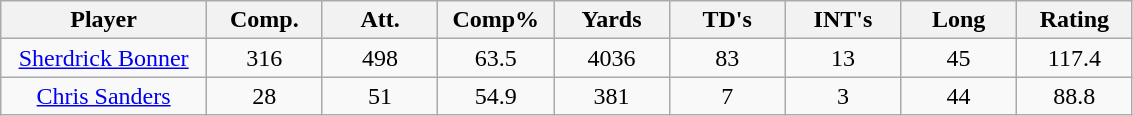<table class="wikitable sortable">
<tr>
<th bgcolor="#DDDDFF" width="16%">Player</th>
<th bgcolor="#DDDDFF" width="9%">Comp.</th>
<th bgcolor="#DDDDFF" width="9%">Att.</th>
<th bgcolor="#DDDDFF" width="9%">Comp%</th>
<th bgcolor="#DDDDFF" width="9%">Yards</th>
<th bgcolor="#DDDDFF" width="9%">TD's</th>
<th bgcolor="#DDDDFF" width="9%">INT's</th>
<th bgcolor="#DDDDFF" width="9%">Long</th>
<th bgcolor="#DDDDFF" width="9%">Rating</th>
</tr>
<tr align="center">
<td><a href='#'>Sherdrick Bonner</a></td>
<td>316</td>
<td>498</td>
<td>63.5</td>
<td>4036</td>
<td>83</td>
<td>13</td>
<td>45</td>
<td>117.4</td>
</tr>
<tr align="center">
<td><a href='#'>Chris Sanders</a></td>
<td>28</td>
<td>51</td>
<td>54.9</td>
<td>381</td>
<td>7</td>
<td>3</td>
<td>44</td>
<td>88.8</td>
</tr>
</table>
